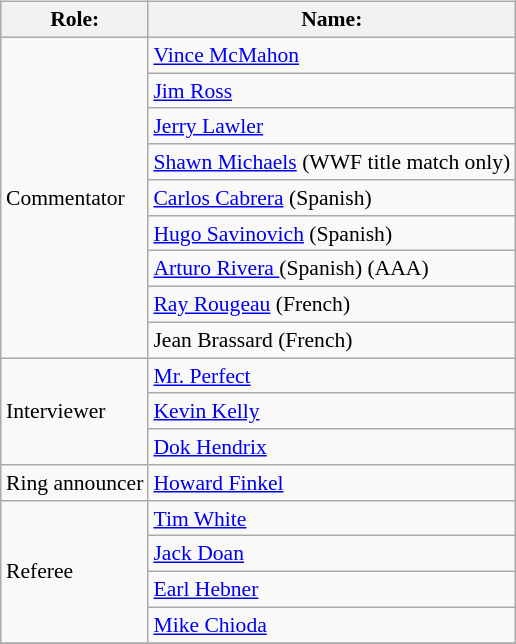<table class=wikitable style="font-size:90%; margin: 0.5em 0 0.5em 1em; float: right; clear: right;">
<tr>
<th>Role:</th>
<th>Name:</th>
</tr>
<tr>
<td rowspan="9">Commentator</td>
<td><a href='#'>Vince McMahon</a></td>
</tr>
<tr>
<td><a href='#'>Jim Ross</a></td>
</tr>
<tr>
<td><a href='#'>Jerry Lawler</a></td>
</tr>
<tr>
<td><a href='#'>Shawn Michaels</a> (WWF title match only)</td>
</tr>
<tr>
<td><a href='#'>Carlos Cabrera</a> (Spanish)</td>
</tr>
<tr>
<td><a href='#'>Hugo Savinovich</a> (Spanish)</td>
</tr>
<tr>
<td><a href='#'>Arturo Rivera </a> (Spanish) (AAA)</td>
</tr>
<tr>
<td><a href='#'>Ray Rougeau</a> (French)</td>
</tr>
<tr>
<td>Jean Brassard (French)</td>
</tr>
<tr>
<td rowspan="3">Interviewer</td>
<td><a href='#'>Mr. Perfect</a></td>
</tr>
<tr>
<td><a href='#'>Kevin Kelly</a></td>
</tr>
<tr>
<td><a href='#'>Dok Hendrix</a></td>
</tr>
<tr>
<td>Ring announcer</td>
<td><a href='#'>Howard Finkel</a></td>
</tr>
<tr>
<td rowspan="4">Referee</td>
<td><a href='#'>Tim White</a></td>
</tr>
<tr>
<td><a href='#'>Jack Doan</a></td>
</tr>
<tr>
<td><a href='#'>Earl Hebner</a></td>
</tr>
<tr>
<td><a href='#'>Mike Chioda</a></td>
</tr>
<tr>
</tr>
</table>
